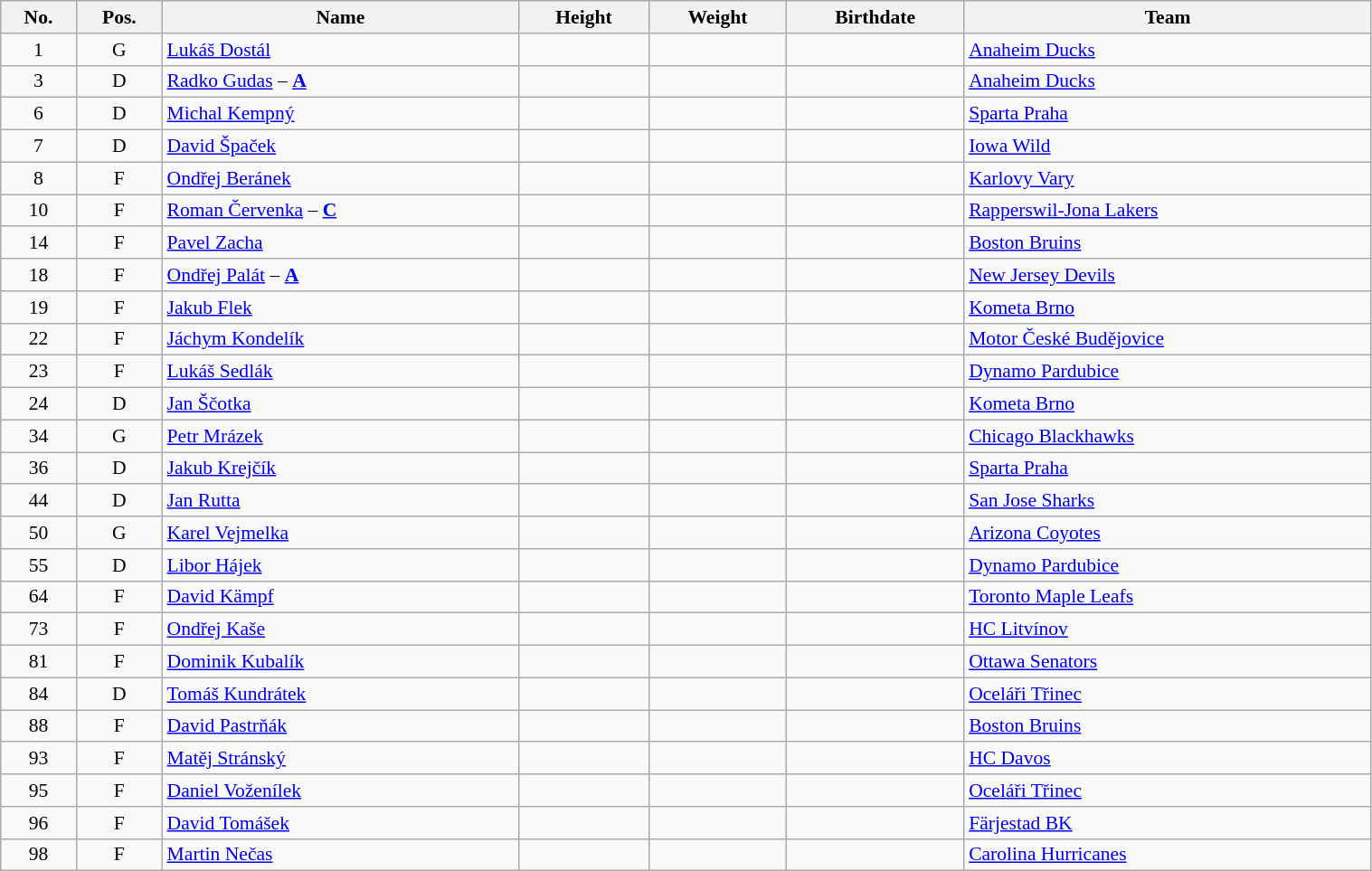<table width="80%" class="wikitable sortable" style="font-size: 90%; text-align: center;">
<tr>
<th>No.</th>
<th>Pos.</th>
<th>Name</th>
<th>Height</th>
<th>Weight</th>
<th>Birthdate</th>
<th>Team</th>
</tr>
<tr>
<td>1</td>
<td>G</td>
<td align=left><a href='#'>Lukáš Dostál</a></td>
<td></td>
<td></td>
<td></td>
<td style="text-align:left;"> <a href='#'>Anaheim Ducks</a></td>
</tr>
<tr>
<td>3</td>
<td>D</td>
<td align=left><a href='#'>Radko Gudas</a> – <strong><a href='#'>A</a></strong></td>
<td></td>
<td></td>
<td></td>
<td style="text-align:left;"> <a href='#'>Anaheim Ducks</a></td>
</tr>
<tr>
<td>6</td>
<td>D</td>
<td align=left><a href='#'>Michal Kempný</a></td>
<td></td>
<td></td>
<td></td>
<td style="text-align:left;"> <a href='#'>Sparta Praha</a></td>
</tr>
<tr>
<td>7</td>
<td>D</td>
<td align=left><a href='#'>David Špaček</a></td>
<td></td>
<td></td>
<td></td>
<td style="text-align:left;"> <a href='#'>Iowa Wild</a></td>
</tr>
<tr>
<td>8</td>
<td>F</td>
<td align=left><a href='#'>Ondřej Beránek</a></td>
<td></td>
<td></td>
<td></td>
<td style="text-align:left;"> <a href='#'>Karlovy Vary</a></td>
</tr>
<tr>
<td>10</td>
<td>F</td>
<td align=left><a href='#'>Roman Červenka</a> – <strong><a href='#'>C</a></strong></td>
<td></td>
<td></td>
<td></td>
<td style="text-align:left;"> <a href='#'>Rapperswil-Jona Lakers</a></td>
</tr>
<tr>
<td>14</td>
<td>F</td>
<td align=left><a href='#'>Pavel Zacha</a></td>
<td></td>
<td></td>
<td></td>
<td style="text-align:left;"> <a href='#'>Boston Bruins</a></td>
</tr>
<tr>
<td>18</td>
<td>F</td>
<td align=left><a href='#'>Ondřej Palát</a> – <strong><a href='#'>A</a></strong></td>
<td></td>
<td></td>
<td></td>
<td style="text-align:left;"> <a href='#'>New Jersey Devils</a></td>
</tr>
<tr>
<td>19</td>
<td>F</td>
<td align=left><a href='#'>Jakub Flek</a></td>
<td></td>
<td></td>
<td></td>
<td style="text-align:left;"> <a href='#'>Kometa Brno</a></td>
</tr>
<tr>
<td>22</td>
<td>F</td>
<td align=left><a href='#'>Jáchym Kondelík</a></td>
<td></td>
<td></td>
<td></td>
<td style="text-align:left;"> <a href='#'>Motor České Budějovice</a></td>
</tr>
<tr>
<td>23</td>
<td>F</td>
<td align=left><a href='#'>Lukáš Sedlák</a></td>
<td></td>
<td></td>
<td></td>
<td style="text-align:left;"> <a href='#'>Dynamo Pardubice</a></td>
</tr>
<tr>
<td>24</td>
<td>D</td>
<td align=left><a href='#'>Jan Ščotka</a></td>
<td></td>
<td></td>
<td></td>
<td style="text-align:left;"> <a href='#'>Kometa Brno</a></td>
</tr>
<tr>
<td>34</td>
<td>G</td>
<td align=left><a href='#'>Petr Mrázek</a></td>
<td></td>
<td></td>
<td></td>
<td style="text-align:left;"> <a href='#'>Chicago Blackhawks</a></td>
</tr>
<tr>
<td>36</td>
<td>D</td>
<td align=left><a href='#'>Jakub Krejčík</a></td>
<td></td>
<td></td>
<td></td>
<td style="text-align:left;"> <a href='#'>Sparta Praha</a></td>
</tr>
<tr>
<td>44</td>
<td>D</td>
<td align=left><a href='#'>Jan Rutta</a></td>
<td></td>
<td></td>
<td></td>
<td style="text-align:left;"> <a href='#'>San Jose Sharks</a></td>
</tr>
<tr>
<td>50</td>
<td>G</td>
<td align=left><a href='#'>Karel Vejmelka</a></td>
<td></td>
<td></td>
<td></td>
<td style="text-align:left;"> <a href='#'>Arizona Coyotes</a></td>
</tr>
<tr>
<td>55</td>
<td>D</td>
<td align=left><a href='#'>Libor Hájek</a></td>
<td></td>
<td></td>
<td></td>
<td style="text-align:left;"> <a href='#'>Dynamo Pardubice</a></td>
</tr>
<tr>
<td>64</td>
<td>F</td>
<td align=left><a href='#'>David Kämpf</a></td>
<td></td>
<td></td>
<td></td>
<td style="text-align:left;"> <a href='#'>Toronto Maple Leafs</a></td>
</tr>
<tr>
<td>73</td>
<td>F</td>
<td align=left><a href='#'>Ondřej Kaše</a></td>
<td></td>
<td></td>
<td></td>
<td style="text-align:left;"> <a href='#'>HC Litvínov</a></td>
</tr>
<tr>
<td>81</td>
<td>F</td>
<td align=left><a href='#'>Dominik Kubalík</a></td>
<td></td>
<td></td>
<td></td>
<td style="text-align:left;"> <a href='#'>Ottawa Senators</a></td>
</tr>
<tr>
<td>84</td>
<td>D</td>
<td align=left><a href='#'>Tomáš Kundrátek</a></td>
<td></td>
<td></td>
<td></td>
<td style="text-align:left;"> <a href='#'>Oceláři Třinec</a></td>
</tr>
<tr>
<td>88</td>
<td>F</td>
<td align=left><a href='#'>David Pastrňák</a></td>
<td></td>
<td></td>
<td></td>
<td style="text-align:left;"> <a href='#'>Boston Bruins</a></td>
</tr>
<tr>
<td>93</td>
<td>F</td>
<td align=left><a href='#'>Matěj Stránský</a></td>
<td></td>
<td></td>
<td></td>
<td style="text-align:left;"> <a href='#'>HC Davos</a></td>
</tr>
<tr>
<td>95</td>
<td>F</td>
<td align=left><a href='#'>Daniel Voženílek</a></td>
<td></td>
<td></td>
<td></td>
<td style="text-align:left;"> <a href='#'>Oceláři Třinec</a></td>
</tr>
<tr>
<td>96</td>
<td>F</td>
<td align=left><a href='#'>David Tomášek</a></td>
<td></td>
<td></td>
<td></td>
<td style="text-align:left;"> <a href='#'>Färjestad BK</a></td>
</tr>
<tr>
<td>98</td>
<td>F</td>
<td align=left><a href='#'>Martin Nečas</a></td>
<td></td>
<td></td>
<td></td>
<td style="text-align:left;"> <a href='#'>Carolina Hurricanes</a></td>
</tr>
</table>
